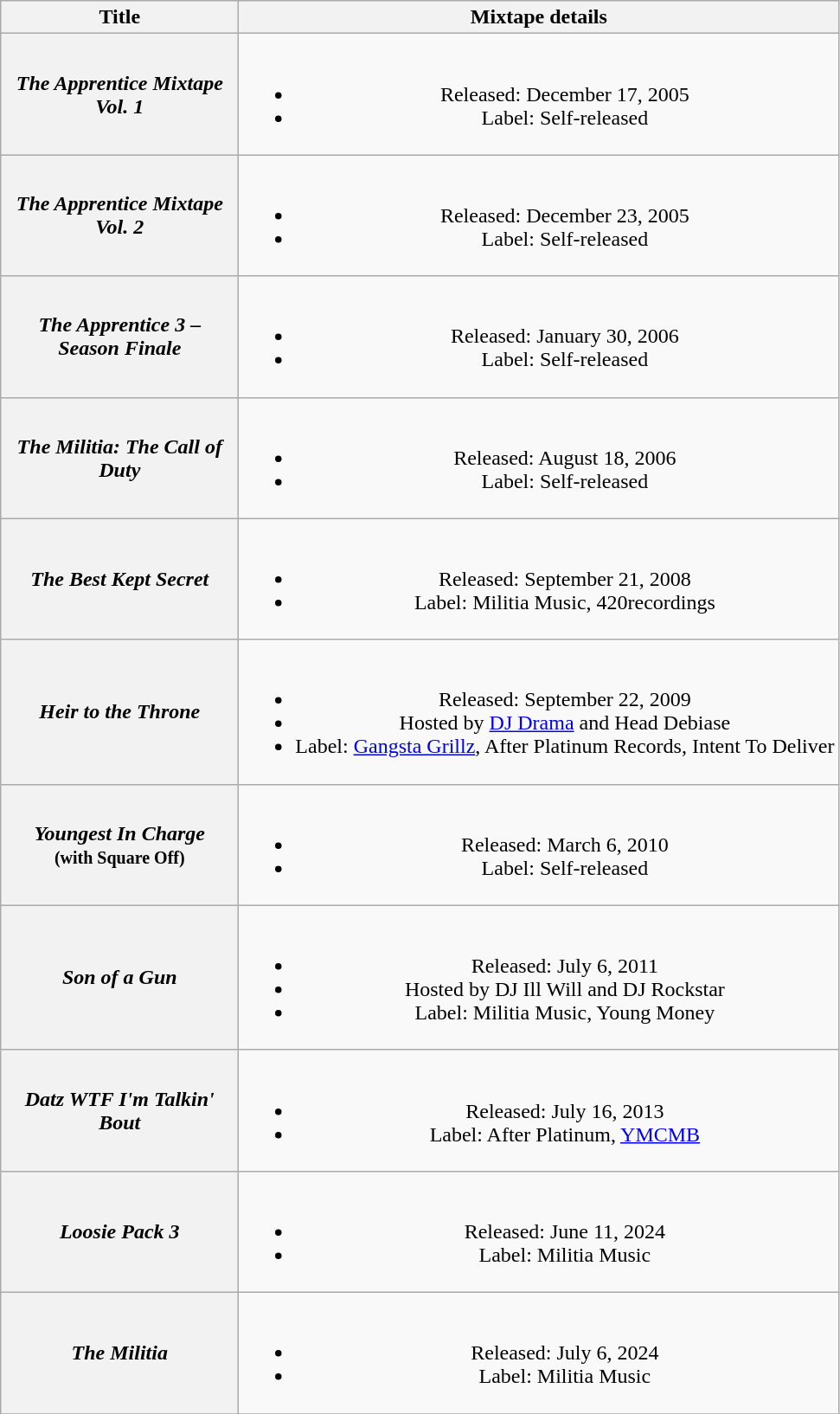<table class="wikitable plainrowheaders" style="text-align:center;">
<tr>
<th scope="col" style="width:11em;">Title</th>
<th scope="col">Mixtape details</th>
</tr>
<tr>
<th scope="row"><em>The Apprentice Mixtape Vol. 1</em></th>
<td><br><ul><li>Released: December 17, 2005</li><li>Label: Self-released</li></ul></td>
</tr>
<tr>
<th scope="row"><em>The Apprentice Mixtape Vol. 2</em></th>
<td><br><ul><li>Released: December 23, 2005</li><li>Label: Self-released</li></ul></td>
</tr>
<tr>
<th scope="row"><em>The Apprentice 3 – Season Finale</em></th>
<td><br><ul><li>Released: January 30, 2006</li><li>Label: Self-released</li></ul></td>
</tr>
<tr>
<th scope="row"><em>The Militia: The Call of Duty</em></th>
<td><br><ul><li>Released: August 18, 2006</li><li>Label: Self-released</li></ul></td>
</tr>
<tr>
<th scope="row"><em>The Best Kept Secret</em></th>
<td><br><ul><li>Released: September 21, 2008</li><li>Label: Militia Music, 420recordings</li></ul></td>
</tr>
<tr>
<th scope="row"><em>Heir to the Throne</em></th>
<td><br><ul><li>Released: September 22, 2009</li><li>Hosted by <a href='#'>DJ Drama</a> and Head Debiase</li><li>Label: <a href='#'>Gangsta Grillz</a>, After Platinum Records, Intent To Deliver</li></ul></td>
</tr>
<tr>
<th scope="row"><em>Youngest In Charge</em><br><small>(with Square Off)</small></th>
<td><br><ul><li>Released: March 6, 2010</li><li>Label: Self-released</li></ul></td>
</tr>
<tr>
<th scope="row"><em>Son of a Gun</em></th>
<td><br><ul><li>Released: July 6, 2011</li><li>Hosted by DJ Ill Will and DJ Rockstar</li><li>Label: Militia Music, Young Money</li></ul></td>
</tr>
<tr>
<th scope="row"><em>Datz WTF I'm Talkin' Bout</em></th>
<td><br><ul><li>Released: July 16, 2013</li><li>Label: After Platinum, <a href='#'>YMCMB</a></li></ul></td>
</tr>
<tr>
<th scope="row"><em>Loosie Pack 3</em></th>
<td><br><ul><li>Released: June 11, 2024</li><li>Label: Militia Music</li></ul></td>
</tr>
<tr>
<th scope="row"><em>The Militia</em></th>
<td><br><ul><li>Released: July 6, 2024</li><li>Label: Militia Music</li></ul></td>
</tr>
<tr>
</tr>
</table>
